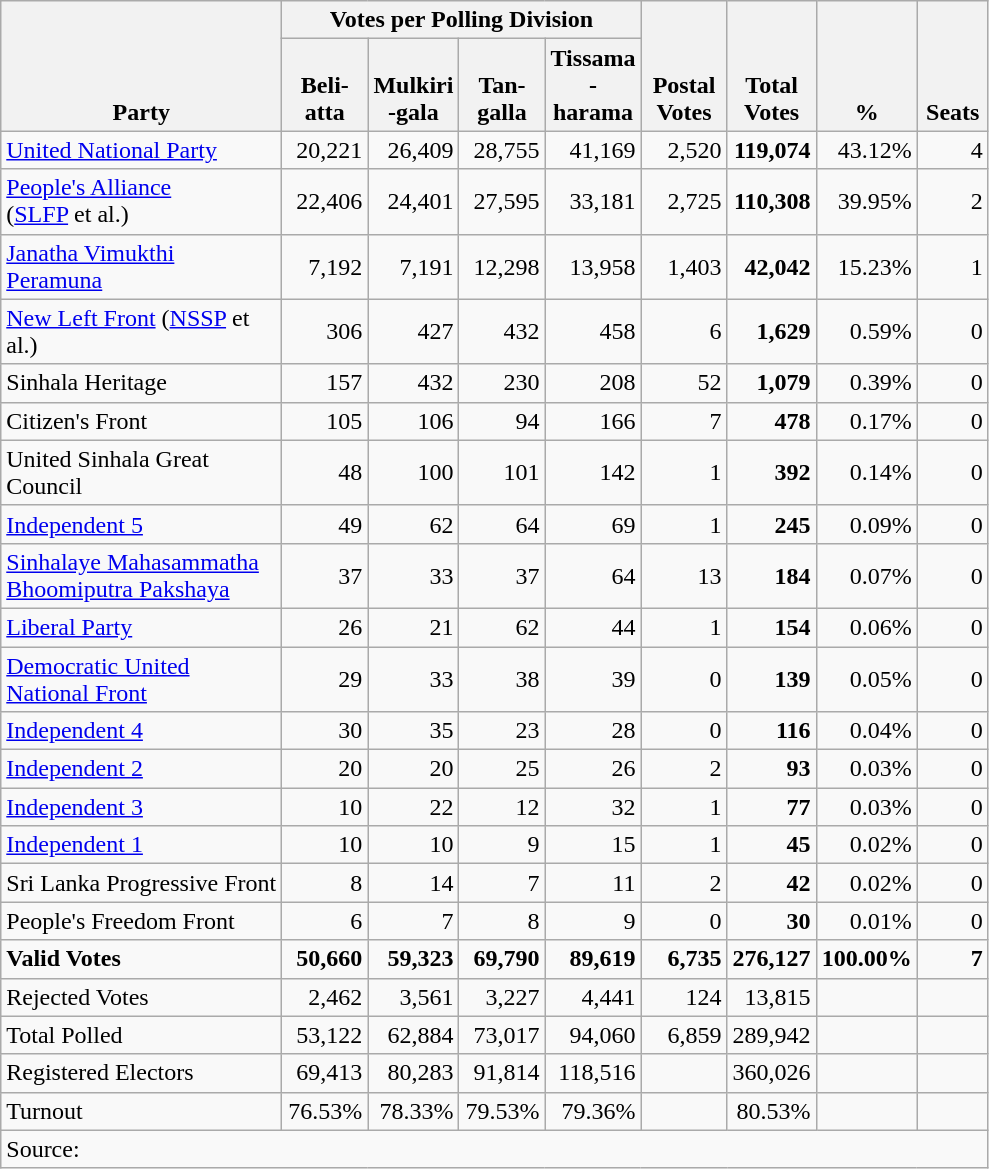<table class="wikitable" style="text-align:right;">
<tr>
<th align=left valign=bottom rowspan=2 width="180">Party</th>
<th colspan=4>Votes per Polling Division</th>
<th align=center valign=bottom rowspan=2 width="50">Postal<br>Votes</th>
<th align=center valign=bottom rowspan=2 width="50">Total Votes</th>
<th align=center valign=bottom rowspan=2 width="50">%</th>
<th align=center valign=bottom rowspan=2 width="40">Seats</th>
</tr>
<tr>
<th align=center valign=bottom width="50">Beli-<br>atta</th>
<th align=center valign=bottom width="50">Mulkiri<br>-gala</th>
<th align=center valign=bottom width="50">Tan-<br>galla</th>
<th align=center valign=bottom width="50">Tissama<br>-harama</th>
</tr>
<tr>
<td align=left><a href='#'>United National Party</a></td>
<td>20,221</td>
<td>26,409</td>
<td>28,755</td>
<td>41,169</td>
<td>2,520</td>
<td><strong>119,074</strong></td>
<td>43.12%</td>
<td>4</td>
</tr>
<tr>
<td align=left><a href='#'>People's Alliance</a><br>(<a href='#'>SLFP</a> et al.)</td>
<td>22,406</td>
<td>24,401</td>
<td>27,595</td>
<td>33,181</td>
<td>2,725</td>
<td><strong>110,308</strong></td>
<td>39.95%</td>
<td>2</td>
</tr>
<tr>
<td align=left><a href='#'>Janatha Vimukthi Peramuna</a></td>
<td>7,192</td>
<td>7,191</td>
<td>12,298</td>
<td>13,958</td>
<td>1,403</td>
<td><strong>42,042</strong></td>
<td>15.23%</td>
<td>1</td>
</tr>
<tr>
<td align=left><a href='#'>New Left Front</a> (<a href='#'>NSSP</a> et al.)</td>
<td>306</td>
<td>427</td>
<td>432</td>
<td>458</td>
<td>6</td>
<td><strong>1,629</strong></td>
<td>0.59%</td>
<td>0</td>
</tr>
<tr>
<td align=left>Sinhala Heritage</td>
<td>157</td>
<td>432</td>
<td>230</td>
<td>208</td>
<td>52</td>
<td><strong>1,079</strong></td>
<td>0.39%</td>
<td>0</td>
</tr>
<tr>
<td align=left>Citizen's Front</td>
<td>105</td>
<td>106</td>
<td>94</td>
<td>166</td>
<td>7</td>
<td><strong>478</strong></td>
<td>0.17%</td>
<td>0</td>
</tr>
<tr>
<td align=left>United Sinhala Great Council</td>
<td>48</td>
<td>100</td>
<td>101</td>
<td>142</td>
<td>1</td>
<td><strong>392</strong></td>
<td>0.14%</td>
<td>0</td>
</tr>
<tr>
<td align=left><a href='#'>Independent 5</a></td>
<td>49</td>
<td>62</td>
<td>64</td>
<td>69</td>
<td>1</td>
<td><strong>245</strong></td>
<td>0.09%</td>
<td>0</td>
</tr>
<tr>
<td align=left><a href='#'>Sinhalaye Mahasammatha Bhoomiputra Pakshaya</a></td>
<td>37</td>
<td>33</td>
<td>37</td>
<td>64</td>
<td>13</td>
<td><strong>184</strong></td>
<td>0.07%</td>
<td>0</td>
</tr>
<tr>
<td align=left><a href='#'>Liberal Party</a></td>
<td>26</td>
<td>21</td>
<td>62</td>
<td>44</td>
<td>1</td>
<td><strong>154</strong></td>
<td>0.06%</td>
<td>0</td>
</tr>
<tr>
<td align=left><a href='#'>Democratic United National Front</a></td>
<td>29</td>
<td>33</td>
<td>38</td>
<td>39</td>
<td>0</td>
<td><strong>139</strong></td>
<td>0.05%</td>
<td>0</td>
</tr>
<tr>
<td align=left><a href='#'>Independent 4</a></td>
<td>30</td>
<td>35</td>
<td>23</td>
<td>28</td>
<td>0</td>
<td><strong>116</strong></td>
<td>0.04%</td>
<td>0</td>
</tr>
<tr>
<td align=left><a href='#'>Independent 2</a></td>
<td>20</td>
<td>20</td>
<td>25</td>
<td>26</td>
<td>2</td>
<td><strong>93</strong></td>
<td>0.03%</td>
<td>0</td>
</tr>
<tr>
<td align=left><a href='#'>Independent 3</a></td>
<td>10</td>
<td>22</td>
<td>12</td>
<td>32</td>
<td>1</td>
<td><strong>77</strong></td>
<td>0.03%</td>
<td>0</td>
</tr>
<tr>
<td align=left><a href='#'>Independent 1</a></td>
<td>10</td>
<td>10</td>
<td>9</td>
<td>15</td>
<td>1</td>
<td><strong>45</strong></td>
<td>0.02%</td>
<td>0</td>
</tr>
<tr>
<td align=left>Sri Lanka Progressive Front</td>
<td>8</td>
<td>14</td>
<td>7</td>
<td>11</td>
<td>2</td>
<td><strong>42</strong></td>
<td>0.02%</td>
<td>0</td>
</tr>
<tr>
<td align=left>People's Freedom Front</td>
<td>6</td>
<td>7</td>
<td>8</td>
<td>9</td>
<td>0</td>
<td><strong>30</strong></td>
<td>0.01%</td>
<td>0</td>
</tr>
<tr>
<td align=left><strong>Valid Votes</strong></td>
<td><strong>50,660</strong></td>
<td><strong>59,323</strong></td>
<td><strong>69,790</strong></td>
<td><strong>89,619</strong></td>
<td><strong>6,735</strong></td>
<td><strong>276,127</strong></td>
<td><strong>100.00%</strong></td>
<td><strong>7</strong></td>
</tr>
<tr>
<td align=left>Rejected Votes</td>
<td>2,462</td>
<td>3,561</td>
<td>3,227</td>
<td>4,441</td>
<td>124</td>
<td>13,815</td>
<td></td>
<td></td>
</tr>
<tr>
<td align=left>Total Polled</td>
<td>53,122</td>
<td>62,884</td>
<td>73,017</td>
<td>94,060</td>
<td>6,859</td>
<td>289,942</td>
<td></td>
<td></td>
</tr>
<tr>
<td align=left>Registered Electors</td>
<td>69,413</td>
<td>80,283</td>
<td>91,814</td>
<td>118,516</td>
<td></td>
<td>360,026</td>
<td></td>
<td></td>
</tr>
<tr>
<td align=left>Turnout</td>
<td>76.53%</td>
<td>78.33%</td>
<td>79.53%</td>
<td>79.36%</td>
<td></td>
<td>80.53%</td>
<td></td>
<td></td>
</tr>
<tr>
<td align=left colspan=10>Source:</td>
</tr>
</table>
